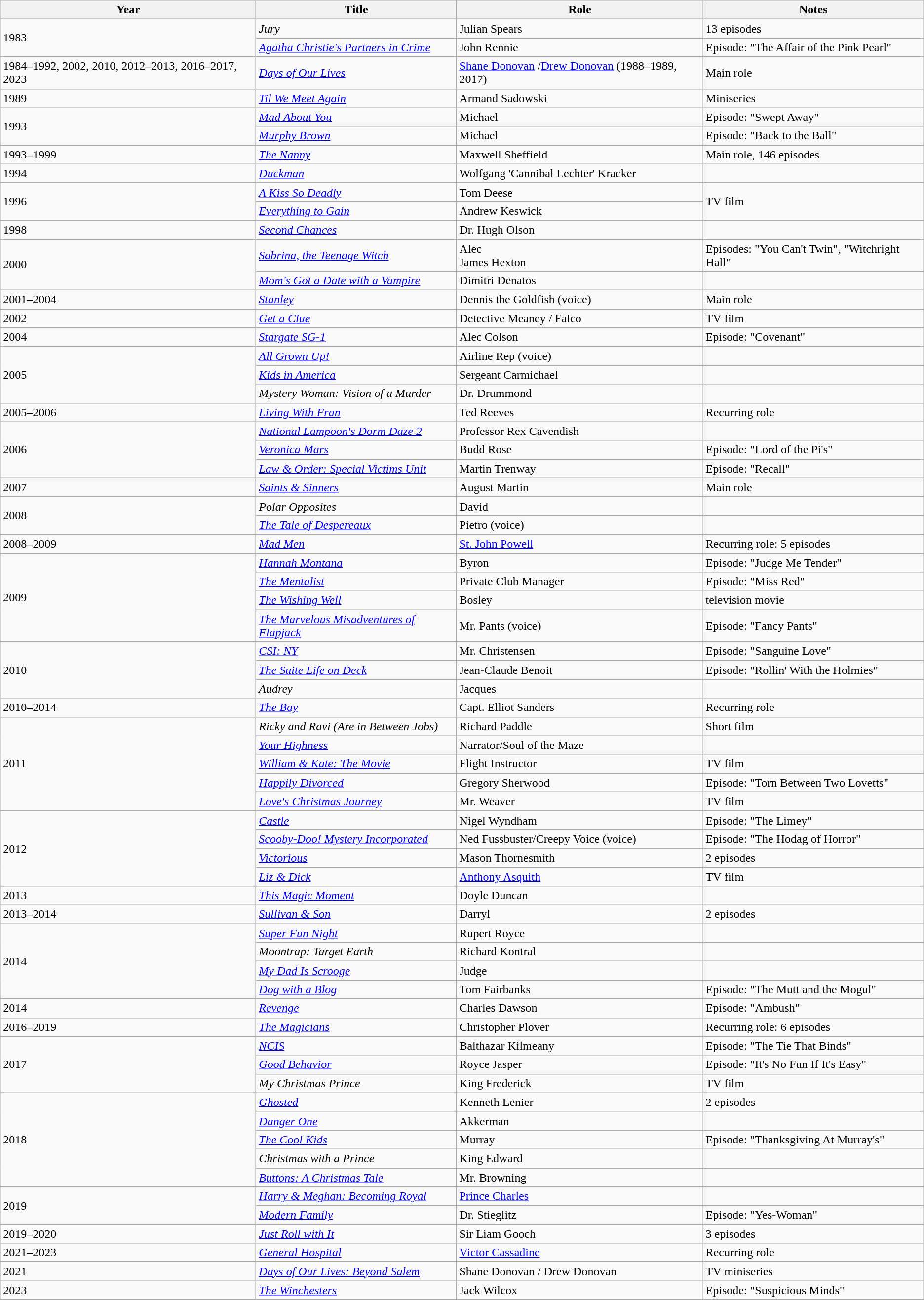<table class="wikitable sortable">
<tr>
<th style="">Year</th>
<th style="">Title</th>
<th style="">Role</th>
<th style="">Notes</th>
</tr>
<tr>
<td rowspan=2>1983</td>
<td><em>Jury</em></td>
<td>Julian Spears</td>
<td>13 episodes</td>
</tr>
<tr>
<td><em><a href='#'>Agatha Christie's Partners in Crime</a></em></td>
<td>John Rennie</td>
<td>Episode: "The Affair of the Pink Pearl"</td>
</tr>
<tr>
<td>1984–1992, 2002, 2010, 2012–2013, 2016–2017, 2023</td>
<td><em><a href='#'>Days of Our Lives</a></em></td>
<td><a href='#'>Shane Donovan</a> /<a href='#'>Drew Donovan</a> (1988–1989, 2017)</td>
<td>Main role</td>
</tr>
<tr>
<td>1989</td>
<td><em><a href='#'>Til We Meet Again</a></em></td>
<td>Armand Sadowski</td>
<td>Miniseries</td>
</tr>
<tr>
<td rowspan=2>1993</td>
<td><em><a href='#'>Mad About You</a></em></td>
<td>Michael</td>
<td>Episode: "Swept Away"</td>
</tr>
<tr>
<td><em><a href='#'>Murphy Brown</a></em></td>
<td>Michael</td>
<td>Episode: "Back to the Ball"</td>
</tr>
<tr>
<td>1993–1999</td>
<td><em><a href='#'>The Nanny</a></em></td>
<td>Maxwell Sheffield</td>
<td>Main role, 146 episodes</td>
</tr>
<tr>
<td>1994</td>
<td><em><a href='#'>Duckman</a></em></td>
<td>Wolfgang 'Cannibal Lechter' Kracker</td>
<td></td>
</tr>
<tr>
<td rowspan=2>1996</td>
<td><em><a href='#'>A Kiss So Deadly</a></em></td>
<td>Tom Deese</td>
<td rowspan=2>TV film</td>
</tr>
<tr>
<td><em><a href='#'>Everything to Gain</a></em></td>
<td>Andrew Keswick</td>
</tr>
<tr>
<td>1998</td>
<td><em><a href='#'>Second Chances</a></em></td>
<td>Dr. Hugh Olson</td>
<td></td>
</tr>
<tr>
<td rowspan=2>2000</td>
<td><em><a href='#'>Sabrina, the Teenage Witch</a></em></td>
<td>Alec<br>James Hexton</td>
<td>Episodes: "You Can't Twin", "Witchright Hall"</td>
</tr>
<tr>
<td><em><a href='#'>Mom's Got a Date with a Vampire</a></em></td>
<td>Dimitri Denatos</td>
<td></td>
</tr>
<tr>
<td>2001–2004</td>
<td><em><a href='#'>Stanley</a></em></td>
<td>Dennis the Goldfish (voice)</td>
<td>Main role</td>
</tr>
<tr>
<td>2002</td>
<td><em><a href='#'>Get a Clue</a></em></td>
<td>Detective Meaney / Falco</td>
<td>TV film</td>
</tr>
<tr>
<td>2004</td>
<td><em><a href='#'>Stargate SG-1</a></em></td>
<td>Alec Colson</td>
<td>Episode: "Covenant"</td>
</tr>
<tr>
<td rowspan=3>2005</td>
<td><em><a href='#'>All Grown Up!</a></em></td>
<td>Airline Rep (voice)</td>
<td></td>
</tr>
<tr>
<td><em><a href='#'>Kids in America</a></em></td>
<td>Sergeant Carmichael</td>
<td></td>
</tr>
<tr>
<td><em>Mystery Woman: Vision of a Murder</em></td>
<td>Dr. Drummond</td>
<td></td>
</tr>
<tr>
<td>2005–2006</td>
<td><em><a href='#'>Living With Fran</a></em></td>
<td>Ted Reeves</td>
<td>Recurring role</td>
</tr>
<tr>
<td rowspan=3>2006</td>
<td><em><a href='#'>National Lampoon's Dorm Daze 2</a></em></td>
<td>Professor Rex Cavendish</td>
<td></td>
</tr>
<tr>
<td><em><a href='#'>Veronica Mars</a></em></td>
<td>Budd Rose</td>
<td>Episode: "Lord of the Pi's"</td>
</tr>
<tr>
<td><em><a href='#'>Law & Order: Special Victims Unit</a></em></td>
<td>Martin Trenway</td>
<td>Episode: "Recall"</td>
</tr>
<tr>
<td>2007</td>
<td><em><a href='#'>Saints & Sinners</a></em></td>
<td>August Martin</td>
<td>Main role</td>
</tr>
<tr>
<td rowspan=2>2008</td>
<td><em>Polar Opposites</em></td>
<td>David</td>
<td></td>
</tr>
<tr>
<td><em><a href='#'>The Tale of Despereaux</a></em></td>
<td>Pietro (voice)</td>
<td></td>
</tr>
<tr>
<td>2008–2009</td>
<td><em><a href='#'>Mad Men</a></em></td>
<td><a href='#'>St. John Powell</a></td>
<td>Recurring role: 5 episodes</td>
</tr>
<tr>
<td rowspan=4>2009</td>
<td><em><a href='#'>Hannah Montana</a></em></td>
<td>Byron</td>
<td>Episode: "Judge Me Tender"</td>
</tr>
<tr>
<td><em><a href='#'>The Mentalist</a></em></td>
<td>Private Club Manager</td>
<td>Episode: "Miss Red"</td>
</tr>
<tr>
<td><em><a href='#'>The Wishing Well</a></em></td>
<td>Bosley</td>
<td>television movie</td>
</tr>
<tr>
<td><em><a href='#'>The Marvelous Misadventures of Flapjack</a></em></td>
<td>Mr. Pants (voice)</td>
<td>Episode: "Fancy Pants"</td>
</tr>
<tr>
<td rowspan=3>2010</td>
<td><em><a href='#'>CSI: NY</a></em></td>
<td>Mr. Christensen</td>
<td>Episode: "Sanguine Love"</td>
</tr>
<tr>
<td><em><a href='#'>The Suite Life on Deck</a></em></td>
<td>Jean-Claude Benoit</td>
<td>Episode: "Rollin' With the Holmies"</td>
</tr>
<tr>
<td><em>Audrey</em></td>
<td>Jacques</td>
<td></td>
</tr>
<tr>
<td>2010–2014</td>
<td><em><a href='#'>The Bay</a></em></td>
<td>Capt. Elliot Sanders</td>
<td>Recurring role</td>
</tr>
<tr>
<td rowspan=5>2011</td>
<td><em>Ricky and Ravi (Are in Between Jobs)</em></td>
<td>Richard Paddle</td>
<td>Short film</td>
</tr>
<tr>
<td><em><a href='#'>Your Highness</a></em></td>
<td>Narrator/Soul of the Maze</td>
<td></td>
</tr>
<tr>
<td><em><a href='#'>William & Kate: The Movie</a></em></td>
<td>Flight Instructor</td>
<td>TV film</td>
</tr>
<tr>
<td><em><a href='#'>Happily Divorced</a></em></td>
<td>Gregory Sherwood</td>
<td>Episode: "Torn Between Two Lovetts"</td>
</tr>
<tr>
<td><em><a href='#'>Love's Christmas Journey</a></em></td>
<td>Mr. Weaver</td>
<td>TV film</td>
</tr>
<tr>
<td rowspan=4>2012</td>
<td><em><a href='#'>Castle</a></em></td>
<td>Nigel Wyndham</td>
<td>Episode: "The Limey"</td>
</tr>
<tr>
<td><em><a href='#'>Scooby-Doo! Mystery Incorporated</a></em></td>
<td>Ned Fussbuster/Creepy Voice (voice)</td>
<td>Episode: "The Hodag of Horror"</td>
</tr>
<tr>
<td><em><a href='#'>Victorious</a></em></td>
<td>Mason Thornesmith</td>
<td>2 episodes</td>
</tr>
<tr>
<td><em><a href='#'>Liz & Dick</a></em></td>
<td><a href='#'>Anthony Asquith</a></td>
<td>TV film</td>
</tr>
<tr>
<td>2013</td>
<td><em><a href='#'>This Magic Moment</a></em></td>
<td>Doyle Duncan</td>
<td></td>
</tr>
<tr>
<td>2013–2014</td>
<td><em><a href='#'>Sullivan & Son</a></em></td>
<td>Darryl</td>
<td>2 episodes</td>
</tr>
<tr>
<td rowspan=4>2014</td>
<td><em><a href='#'>Super Fun Night</a></em></td>
<td>Rupert Royce</td>
<td></td>
</tr>
<tr>
<td><em>Moontrap: Target Earth</em></td>
<td>Richard Kontral</td>
<td></td>
</tr>
<tr>
<td><em><a href='#'>My Dad Is Scrooge</a></em></td>
<td>Judge</td>
<td></td>
</tr>
<tr>
<td><em><a href='#'>Dog with a Blog</a></em></td>
<td>Tom Fairbanks</td>
<td>Episode: "The Mutt and the Mogul"</td>
</tr>
<tr>
<td>2014</td>
<td><em><a href='#'>Revenge</a></em></td>
<td>Charles Dawson</td>
<td>Episode: "Ambush"</td>
</tr>
<tr>
<td>2016–2019</td>
<td><em><a href='#'>The Magicians</a></em></td>
<td>Christopher Plover</td>
<td>Recurring role: 6 episodes</td>
</tr>
<tr>
<td rowspan="3">2017</td>
<td><em><a href='#'>NCIS</a></em></td>
<td>Balthazar Kilmeany</td>
<td>Episode: "The Tie That Binds"</td>
</tr>
<tr>
<td><em><a href='#'>Good Behavior</a></em></td>
<td>Royce Jasper</td>
<td>Episode: "It's No Fun If It's Easy"</td>
</tr>
<tr>
<td><em>My Christmas Prince</em></td>
<td>King Frederick</td>
<td>TV film</td>
</tr>
<tr>
<td rowspan=5>2018</td>
<td><em><a href='#'>Ghosted</a></em></td>
<td>Kenneth Lenier</td>
<td>2 episodes</td>
</tr>
<tr>
<td><em><a href='#'>Danger One</a></em></td>
<td>Akkerman</td>
<td></td>
</tr>
<tr>
<td><em><a href='#'>The Cool Kids</a></em></td>
<td>Murray</td>
<td>Episode: "Thanksgiving At Murray's"</td>
</tr>
<tr>
<td><em>Christmas with a Prince</em></td>
<td>King Edward</td>
<td></td>
</tr>
<tr>
<td><em><a href='#'>Buttons: A Christmas Tale</a></em></td>
<td>Mr. Browning</td>
<td></td>
</tr>
<tr>
<td rowspan=2>2019</td>
<td><em><a href='#'>Harry & Meghan: Becoming Royal</a></em></td>
<td><a href='#'>Prince Charles</a></td>
<td></td>
</tr>
<tr>
<td><em><a href='#'>Modern Family</a></em></td>
<td>Dr. Stieglitz</td>
<td>Episode: "Yes-Woman"</td>
</tr>
<tr>
<td>2019–2020</td>
<td><em><a href='#'>Just Roll with It</a></em></td>
<td>Sir Liam Gooch</td>
<td>3 episodes</td>
</tr>
<tr>
<td>2021–2023</td>
<td><em><a href='#'>General Hospital</a></em></td>
<td><a href='#'>Victor Cassadine</a></td>
<td>Recurring role</td>
</tr>
<tr>
<td>2021</td>
<td><em><a href='#'>Days of Our Lives: Beyond Salem</a></em></td>
<td>Shane Donovan / Drew Donovan</td>
<td>TV miniseries</td>
</tr>
<tr>
<td>2023</td>
<td><em><a href='#'>The Winchesters</a></em></td>
<td>Jack Wilcox</td>
<td>Episode: "Suspicious Minds"</td>
</tr>
</table>
